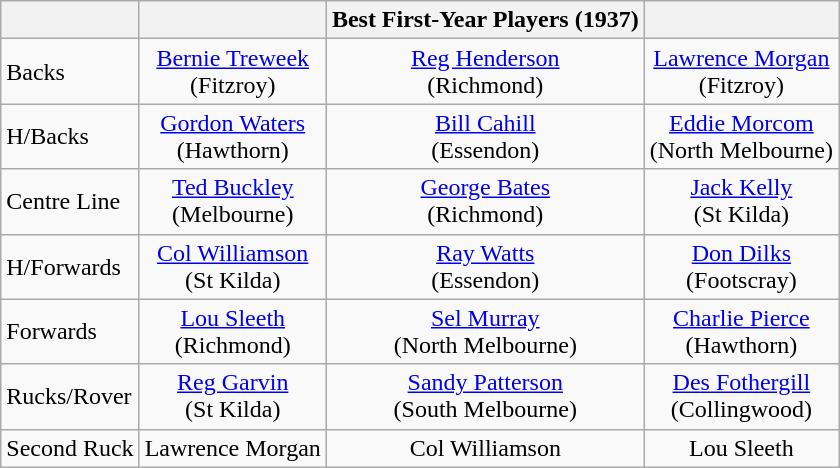<table class="wikitable">
<tr>
<th></th>
<th></th>
<th>Best First-Year Players (1937)</th>
<th></th>
</tr>
<tr>
<td>Backs</td>
<td align=center><a href='#'>Bernie Treweek</a><br>(Fitzroy)</td>
<td align=center><a href='#'>Reg Henderson</a><br>(Richmond)</td>
<td align=center><a href='#'>Lawrence Morgan</a><br>(Fitzroy)</td>
</tr>
<tr>
<td>H/Backs</td>
<td align=center><a href='#'>Gordon Waters</a><br>(Hawthorn)</td>
<td align=center><a href='#'>Bill Cahill</a><br>(Essendon)</td>
<td align=center><a href='#'>Eddie Morcom</a><br>(North Melbourne)</td>
</tr>
<tr>
<td>Centre Line</td>
<td align=center><a href='#'>Ted Buckley</a><br>(Melbourne)</td>
<td align=center><a href='#'>George Bates</a><br>(Richmond)</td>
<td align=center><a href='#'>Jack Kelly</a><br>(St Kilda)</td>
</tr>
<tr>
<td>H/Forwards</td>
<td align=center><a href='#'>Col Williamson</a><br>(St Kilda)</td>
<td align=center><a href='#'>Ray Watts</a><br>(Essendon)</td>
<td align=center><a href='#'>Don Dilks</a><br>(Footscray)</td>
</tr>
<tr>
<td>Forwards</td>
<td align=center><a href='#'>Lou Sleeth</a><br>(Richmond)</td>
<td align=center><a href='#'>Sel Murray</a><br>(North Melbourne)</td>
<td align=center><a href='#'>Charlie Pierce</a><br>(Hawthorn)</td>
</tr>
<tr>
<td>Rucks/Rover</td>
<td align=center><a href='#'>Reg Garvin</a><br>(St Kilda)</td>
<td align=center><a href='#'>Sandy Patterson</a><br>(South Melbourne)</td>
<td align=center><a href='#'>Des Fothergill</a><br>(Collingwood)</td>
</tr>
<tr>
<td>Second Ruck</td>
<td align=center>Lawrence Morgan</td>
<td align=center>Col Williamson</td>
<td align=center>Lou Sleeth</td>
</tr>
</table>
